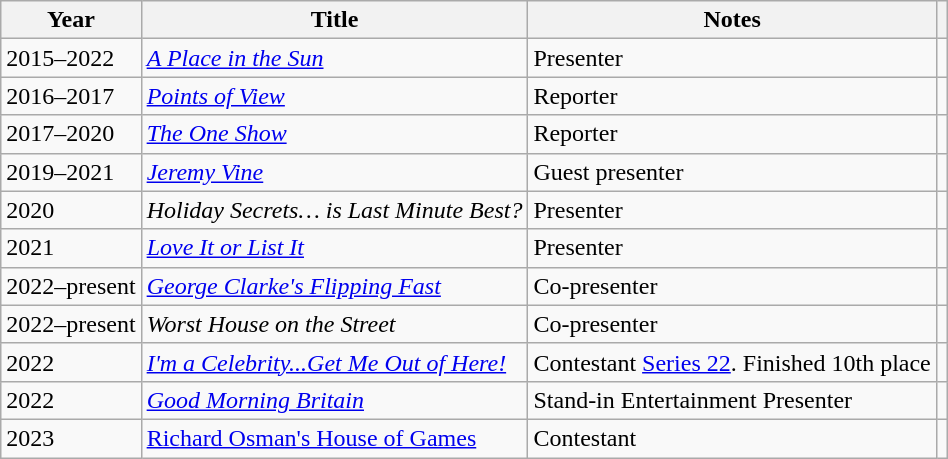<table class="wikitable plainrowheaders sortable">
<tr>
<th>Year</th>
<th>Title</th>
<th>Notes</th>
<th></th>
</tr>
<tr>
<td>2015–2022</td>
<td><em><a href='#'>A Place in the Sun</a></em></td>
<td>Presenter</td>
<td align="center"></td>
</tr>
<tr>
<td>2016–2017</td>
<td><em><a href='#'>Points of View</a></em></td>
<td>Reporter</td>
<td align="center"></td>
</tr>
<tr>
<td>2017–2020</td>
<td><em><a href='#'>The One Show</a></em></td>
<td>Reporter</td>
<td align="center"></td>
</tr>
<tr>
<td>2019–2021</td>
<td><em><a href='#'>Jeremy Vine</a></em></td>
<td>Guest presenter</td>
<td align="center"></td>
</tr>
<tr>
<td>2020</td>
<td><em>Holiday Secrets… is Last Minute Best?</em></td>
<td>Presenter</td>
<td align="center"></td>
</tr>
<tr>
<td>2021</td>
<td><em><a href='#'>Love It or List It</a></em></td>
<td>Presenter</td>
<td align="center"></td>
</tr>
<tr>
<td>2022–present</td>
<td><em><a href='#'>George Clarke's Flipping Fast</a></em></td>
<td>Co-presenter</td>
<td align="center"></td>
</tr>
<tr>
<td>2022–present</td>
<td><em>Worst House on the Street</em></td>
<td>Co-presenter</td>
<td align="center"></td>
</tr>
<tr>
<td>2022</td>
<td><a href='#'><em>I'm a Celebrity...Get Me Out of Here!</em></a></td>
<td>Contestant <a href='#'>Series 22</a>. Finished 10th place</td>
<td></td>
</tr>
<tr>
<td>2022</td>
<td><em><a href='#'>Good Morning Britain</a></em></td>
<td>Stand-in Entertainment Presenter</td>
<td></td>
</tr>
<tr>
<td>2023</td>
<td><a href='#'>Richard Osman's House of Games</a></td>
<td>Contestant</td>
<td></td>
</tr>
</table>
